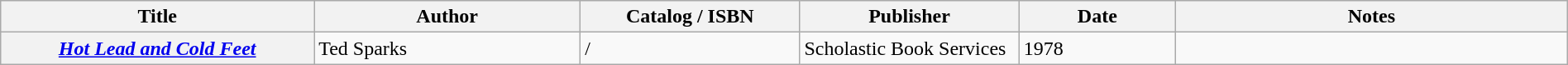<table class="wikitable sortable" style="width:100%;">
<tr>
<th width=20%>Title</th>
<th width=17%>Author</th>
<th width=14%>Catalog / ISBN</th>
<th width=14%>Publisher</th>
<th width=10%>Date</th>
<th width=25%>Notes</th>
</tr>
<tr>
<th><em><a href='#'>Hot Lead and Cold Feet</a></em></th>
<td>Ted Sparks</td>
<td> / </td>
<td>Scholastic Book Services</td>
<td>1978</td>
<td></td>
</tr>
</table>
